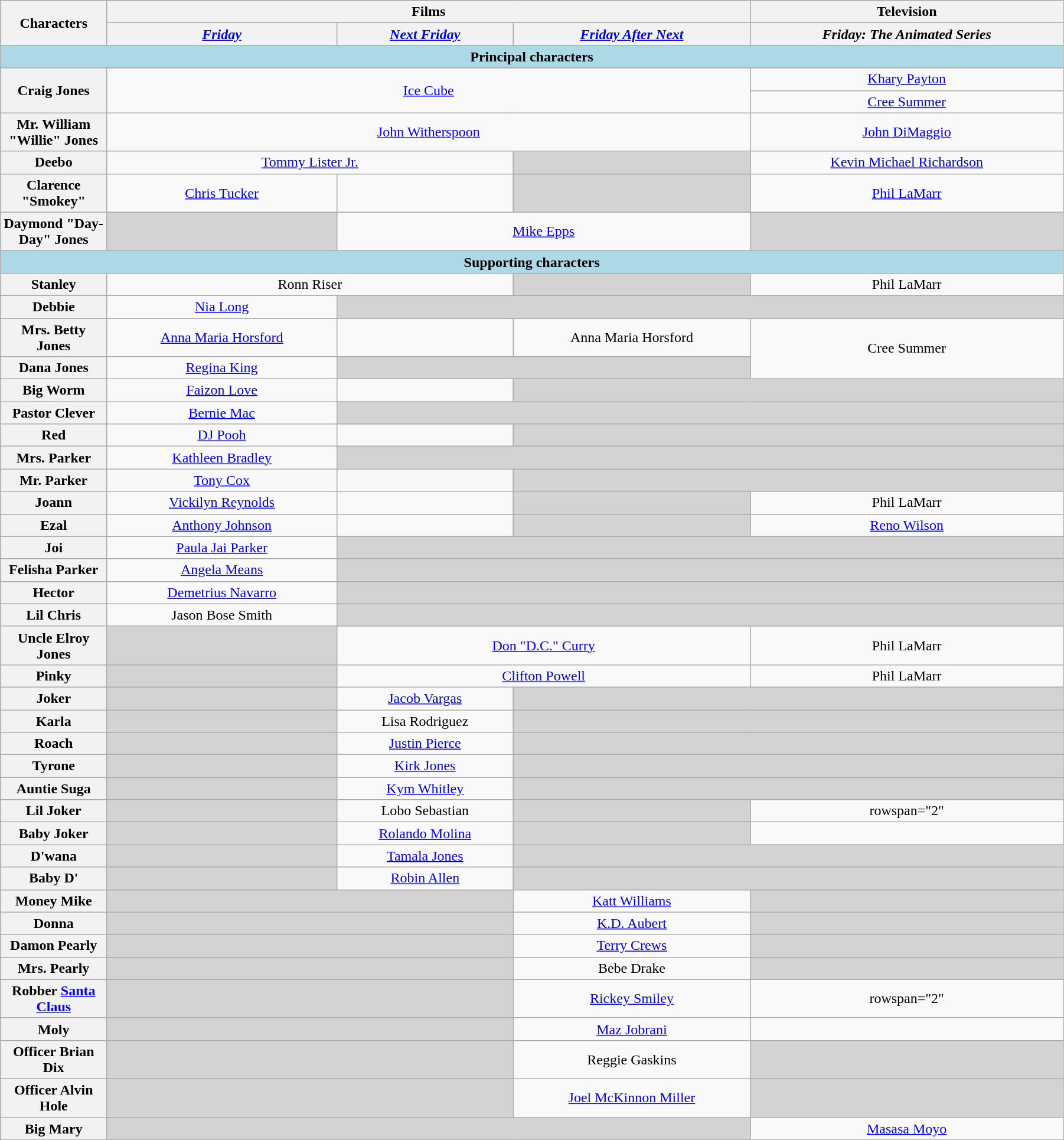<table class="wikitable" style="text-align:center; width:95%;">
<tr>
<th rowspan="2" style="width:10%;">Characters</th>
<th colspan="3">Films</th>
<th>Television</th>
</tr>
<tr>
<th width:10%;"><em><a href='#'>Friday</a></em></th>
<th width:10%;"><em><a href='#'>Next Friday</a></em></th>
<th width:10%;"><em><a href='#'>Friday After Next</a></em></th>
<th width:10%;"><em>Friday: The Animated Series</em></th>
</tr>
<tr>
<th colspan="5" style="background-color:lightblue;"><strong>Principal characters</strong></th>
</tr>
<tr>
<th rowspan="2">Craig Jones</th>
<td rowspan="2" colspan="3"><a href='#'>Ice Cube</a></td>
<td><a href='#'>Khary Payton</a></td>
</tr>
<tr>
<td><a href='#'>Cree Summer</a></td>
</tr>
<tr>
<th>Mr. William "Willie" Jones</th>
<td colspan="3"><a href='#'>John Witherspoon</a></td>
<td><a href='#'>John DiMaggio</a></td>
</tr>
<tr>
<th>Deebo</th>
<td colspan="2"><a href='#'>Tommy Lister Jr.</a></td>
<td style="background:#d3d3d3;"></td>
<td><a href='#'>Kevin Michael Richardson</a></td>
</tr>
<tr>
<th>Clarence "Smokey"</th>
<td><a href='#'>Chris Tucker</a></td>
<td></td>
<td style="background:#d3d3d3;"></td>
<td><a href='#'>Phil LaMarr</a></td>
</tr>
<tr>
<th>Daymond "Day-Day" Jones</th>
<td style="background:#d3d3d3;"></td>
<td colspan="2"><a href='#'>Mike Epps</a></td>
<td style="background:#d3d3d3;"></td>
</tr>
<tr>
<th colspan="5" style="background-color:lightblue;"><strong>Supporting characters</strong></th>
</tr>
<tr>
<th>Stanley</th>
<td colspan="2">Ronn Riser</td>
<td style="background:#d3d3d3;"></td>
<td>Phil LaMarr</td>
</tr>
<tr>
<th>Debbie</th>
<td><a href='#'>Nia Long</a></td>
<td colspan="3" style="background:#d3d3d3;"></td>
</tr>
<tr>
<th>Mrs. Betty Jones</th>
<td><a href='#'>Anna Maria Horsford</a></td>
<td></td>
<td>Anna Maria Horsford</td>
<td rowspan="2">Cree Summer</td>
</tr>
<tr>
<th>Dana Jones</th>
<td><a href='#'>Regina King</a></td>
<td colspan="2" style="background:#d3d3d3;"></td>
</tr>
<tr>
<th>Big Worm</th>
<td><a href='#'>Faizon Love</a></td>
<td></td>
<td colspan="2" style="background:#d3d3d3;"></td>
</tr>
<tr>
<th>Pastor Clever</th>
<td><a href='#'>Bernie Mac</a></td>
<td colspan="3" style="background:#d3d3d3;"></td>
</tr>
<tr>
<th>Red</th>
<td><a href='#'>DJ Pooh</a></td>
<td></td>
<td colspan="2" style="background:#d3d3d3;"></td>
</tr>
<tr>
<th>Mrs. Parker</th>
<td><a href='#'>Kathleen Bradley</a></td>
<td colspan="3" style="background:#d3d3d3;"></td>
</tr>
<tr>
<th>Mr. Parker</th>
<td><a href='#'>Tony Cox</a></td>
<td></td>
<td colspan="2" style="background:#d3d3d3;"></td>
</tr>
<tr>
<th>Joann</th>
<td><a href='#'>Vickilyn Reynolds</a></td>
<td></td>
<td style="background:#d3d3d3;"></td>
<td>Phil LaMarr</td>
</tr>
<tr>
<th>Ezal</th>
<td><a href='#'>Anthony Johnson</a></td>
<td></td>
<td style="background:#d3d3d3;"></td>
<td><a href='#'>Reno Wilson</a></td>
</tr>
<tr>
<th>Joi</th>
<td><a href='#'>Paula Jai Parker</a></td>
<td colspan="3" style="background:#d3d3d3;"></td>
</tr>
<tr>
<th>Felisha Parker</th>
<td><a href='#'>Angela Means</a></td>
<td colspan="3" style="background:#d3d3d3;"></td>
</tr>
<tr>
<th>Hector</th>
<td><a href='#'>Demetrius Navarro</a></td>
<td colspan="3" style="background:#d3d3d3;"></td>
</tr>
<tr>
<th>Lil Chris</th>
<td>Jason Bose Smith</td>
<td colspan="3" style="background:#d3d3d3;"></td>
</tr>
<tr>
<th>Uncle Elroy Jones</th>
<td style="background:#d3d3d3;"></td>
<td colspan="2"><a href='#'>Don "D.C." Curry</a></td>
<td>Phil LaMarr</td>
</tr>
<tr>
<th>Pinky</th>
<td style="background:#d3d3d3;"></td>
<td colspan="2"><a href='#'>Clifton Powell</a></td>
<td>Phil LaMarr</td>
</tr>
<tr>
<th>Joker</th>
<td style="background:#d3d3d3;"></td>
<td><a href='#'>Jacob Vargas</a></td>
<td colspan="2" style="background:#d3d3d3;"></td>
</tr>
<tr>
<th>Karla</th>
<td style="background:#d3d3d3;"></td>
<td>Lisa Rodriguez</td>
<td colspan="2" style="background:#d3d3d3;"></td>
</tr>
<tr>
<th>Roach</th>
<td style="background:#d3d3d3;"></td>
<td><a href='#'>Justin Pierce</a></td>
<td colspan="2" style="background:#d3d3d3;"></td>
</tr>
<tr>
<th>Tyrone</th>
<td style="background:#d3d3d3;"></td>
<td><a href='#'>Kirk Jones</a></td>
<td colspan="2" style="background:#d3d3d3;"></td>
</tr>
<tr>
<th>Auntie Suga</th>
<td style="background:#d3d3d3;"></td>
<td><a href='#'>Kym Whitley</a></td>
<td colspan="2" style="background:#d3d3d3;"></td>
</tr>
<tr>
<th>Lil Joker</th>
<td style="background:#d3d3d3;"></td>
<td>Lobo Sebastian</td>
<td style="background:#d3d3d3;"></td>
<td>rowspan="2" </td>
</tr>
<tr>
<th>Baby Joker</th>
<td style="background:#d3d3d3;"></td>
<td><a href='#'>Rolando Molina</a></td>
<td style="background:#d3d3d3;"></td>
</tr>
<tr>
<th>D'wana</th>
<td style="background:#d3d3d3;"></td>
<td><a href='#'>Tamala Jones</a></td>
<td colspan="2" style="background:#d3d3d3;"></td>
</tr>
<tr>
<th>Baby D'</th>
<td style="background:#d3d3d3;"></td>
<td><a href='#'>Robin Allen</a></td>
<td colspan="2" style="background:#d3d3d3;"></td>
</tr>
<tr>
<th>Money Mike</th>
<td colspan="2" style="background:#d3d3d3;"></td>
<td><a href='#'>Katt Williams</a></td>
<td style="background:#d3d3d3;"></td>
</tr>
<tr>
<th>Donna</th>
<td colspan="2" style="background:#d3d3d3;"></td>
<td><a href='#'>K.D. Aubert</a></td>
<td style="background:#d3d3d3;"></td>
</tr>
<tr>
<th>Damon Pearly</th>
<td colspan="2" style="background:#d3d3d3;"></td>
<td><a href='#'>Terry Crews</a></td>
<td style="background:#d3d3d3;"></td>
</tr>
<tr>
<th>Mrs. Pearly</th>
<td colspan="2" style="background:#d3d3d3;"></td>
<td>Bebe Drake</td>
<td style="background:#d3d3d3;"></td>
</tr>
<tr>
<th>Robber <a href='#'>Santa Claus</a></th>
<td colspan="2" style="background:#d3d3d3;"></td>
<td><a href='#'>Rickey Smiley</a></td>
<td>rowspan="2" </td>
</tr>
<tr>
<th>Moly</th>
<td colspan="2" style="background:#d3d3d3;"></td>
<td><a href='#'>Maz Jobrani</a></td>
</tr>
<tr>
<th>Officer Brian Dix</th>
<td colspan="2" style="background:#d3d3d3;"></td>
<td>Reggie Gaskins</td>
<td style="background:#d3d3d3;"></td>
</tr>
<tr>
<th>Officer Alvin Hole</th>
<td colspan="2" style="background:#d3d3d3;"></td>
<td><a href='#'>Joel McKinnon Miller</a></td>
<td style="background:#d3d3d3;"></td>
</tr>
<tr>
<th>Big Mary</th>
<td colspan="3" style="background:#d3d3d3;"></td>
<td><a href='#'>Masasa Moyo</a></td>
</tr>
</table>
